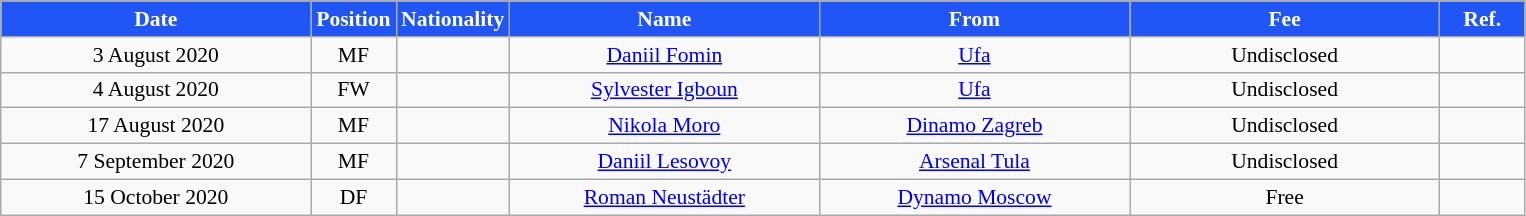<table class="wikitable"  style="text-align:center; font-size:90%; ">
<tr>
<th style="background:#1F56F5; color:white; width:200px;">Date</th>
<th style="background:#1F56F5; color:white; width:50px;">Position</th>
<th style="background:#1F56F5; color:white; width:505x;">Nationality</th>
<th style="background:#1F56F5; color:white; width:200px;">Name</th>
<th style="background:#1F56F5; color:white; width:200px;">From</th>
<th style="background:#1F56F5; color:white; width:200px;">Fee</th>
<th style="background:#1F56F5; color:white; width:50px;">Ref.</th>
</tr>
<tr>
<td>3 August 2020</td>
<td>MF</td>
<td></td>
<td><a href='#'>Daniil Fomin</a></td>
<td><a href='#'>Ufa</a></td>
<td>Undisclosed</td>
<td></td>
</tr>
<tr>
<td>4 August 2020</td>
<td>FW</td>
<td></td>
<td><a href='#'>Sylvester Igboun</a></td>
<td><a href='#'>Ufa</a></td>
<td>Undisclosed</td>
<td></td>
</tr>
<tr>
<td>17 August 2020</td>
<td>MF</td>
<td></td>
<td><a href='#'>Nikola Moro</a></td>
<td><a href='#'>Dinamo Zagreb</a></td>
<td>Undisclosed</td>
<td></td>
</tr>
<tr>
<td>7 September 2020</td>
<td>MF</td>
<td></td>
<td><a href='#'>Daniil Lesovoy</a></td>
<td><a href='#'>Arsenal Tula</a></td>
<td>Undisclosed</td>
<td></td>
</tr>
<tr>
<td>15 October 2020</td>
<td>DF</td>
<td></td>
<td><a href='#'>Roman Neustädter</a></td>
<td><a href='#'>Dynamo Moscow</a></td>
<td>Free</td>
<td></td>
</tr>
</table>
